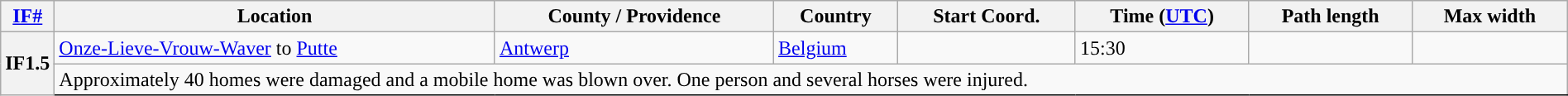<table class="wikitable sortable" style="width:100%;">
<tr>
<th scope="col" width="2%" align="center"><a href='#'>IF#</a></th>
<th scope="col" align="center" class="unsortable">Location</th>
<th scope="col" align="center" class="unsortable">County / Providence</th>
<th scope="col" align="center">Country</th>
<th scope="col" align="center">Start Coord.</th>
<th scope="col" align="center">Time (<a href='#'>UTC</a>)</th>
<th scope="col" align="center">Path length</th>
<th scope="col" align="center">Max width</th>
</tr>
<tr>
<th scope="row" rowspan="2" style="background-color:#">IF1.5</th>
<td><a href='#'>Onze-Lieve-Vrouw-Waver</a> to <a href='#'>Putte</a></td>
<td><a href='#'>Antwerp</a></td>
<td><a href='#'>Belgium</a></td>
<td></td>
<td>15:30</td>
<td></td>
<td></td>
</tr>
<tr class="expand-child">
<td colspan="8" style=" border-bottom: 1px solid black;">Approximately 40 homes were damaged and a mobile home was blown over. One person and several horses were injured.</td>
</tr>
</table>
